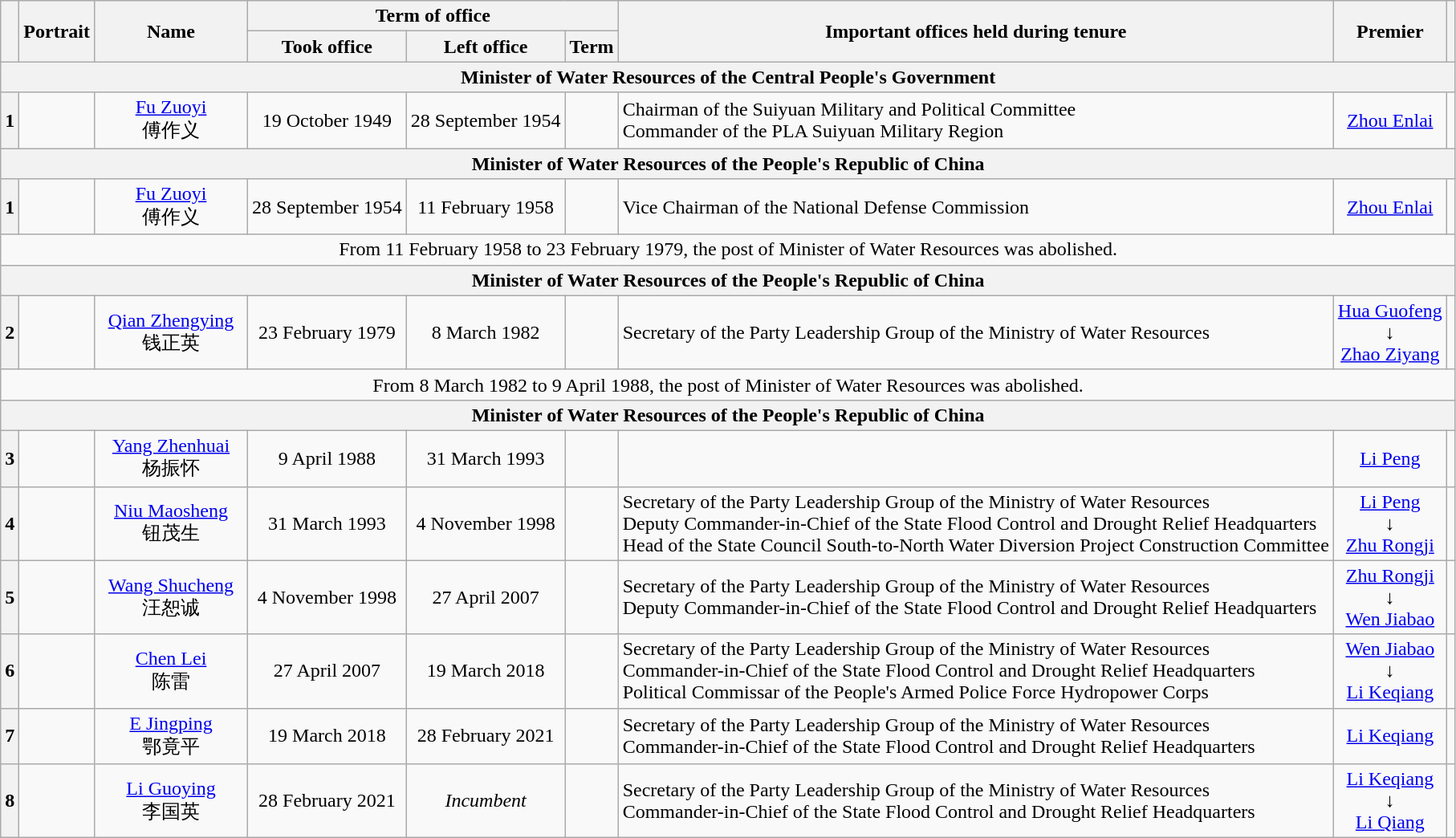<table class="wikitable" style="text-align:center">
<tr>
<th rowspan="2"></th>
<th rowspan="2">Portrait</th>
<th rowspan="2" width="120">Name<br></th>
<th colspan="3">Term of office</th>
<th rowspan="2">Important offices held during tenure</th>
<th rowspan="2">Premier</th>
<th rowspan="2"></th>
</tr>
<tr>
<th>Took office</th>
<th>Left office</th>
<th>Term</th>
</tr>
<tr>
<th colspan="9"><strong>Minister of Water Resources of the Central People's Government</strong></th>
</tr>
<tr>
<th>1</th>
<td></td>
<td><a href='#'>Fu Zuoyi</a><br>傅作义<br></td>
<td>19 October 1949</td>
<td>28 September 1954</td>
<td></td>
<td align="left">Chairman of the Suiyuan Military and Political Committee<br>Commander of the PLA Suiyuan Military Region</td>
<td><a href='#'>Zhou Enlai</a></td>
<td></td>
</tr>
<tr>
<th colspan="9"><strong>Minister of Water Resources of the People's Republic of China</strong></th>
</tr>
<tr>
<th>1</th>
<td></td>
<td><a href='#'>Fu Zuoyi</a><br>傅作义<br></td>
<td>28 September 1954</td>
<td>11 February 1958</td>
<td></td>
<td align="left">Vice Chairman of the National Defense Commission</td>
<td><a href='#'>Zhou Enlai</a></td>
<td></td>
</tr>
<tr>
<td colspan="9">From 11 February 1958 to 23 February 1979, the post of Minister of Water Resources was abolished.</td>
</tr>
<tr>
<th colspan="9"><strong>Minister of Water Resources of the People's Republic of China</strong></th>
</tr>
<tr>
<th>2</th>
<td></td>
<td><a href='#'>Qian Zhengying</a><br>钱正英<br></td>
<td>23 February 1979</td>
<td>8 March 1982</td>
<td></td>
<td align="left">Secretary of the Party Leadership Group of the Ministry of Water Resources</td>
<td><a href='#'>Hua Guofeng</a><br>↓<br><a href='#'>Zhao Ziyang</a></td>
<td></td>
</tr>
<tr>
<td colspan="9">From 8 March 1982 to 9 April 1988, the post of Minister of Water Resources was abolished.</td>
</tr>
<tr>
<th colspan="9"><strong>Minister of Water Resources of the People's Republic of China</strong></th>
</tr>
<tr>
<th>3</th>
<td></td>
<td><a href='#'>Yang Zhenhuai</a><br>杨振怀<br></td>
<td>9 April 1988</td>
<td>31 March 1993</td>
<td></td>
<td align="left"></td>
<td><a href='#'>Li Peng</a></td>
<td></td>
</tr>
<tr>
<th>4</th>
<td></td>
<td><a href='#'>Niu Maosheng</a><br>钮茂生<br></td>
<td>31 March 1993</td>
<td>4 November 1998</td>
<td></td>
<td align="left">Secretary of the Party Leadership Group of the Ministry of Water Resources<br>Deputy Commander-in-Chief of the State Flood Control and Drought Relief Headquarters<br>Head of the State Council South-to-North Water Diversion Project Construction Committee</td>
<td><a href='#'>Li Peng</a><br>↓<br><a href='#'>Zhu Rongji</a></td>
<td></td>
</tr>
<tr>
<th>5</th>
<td></td>
<td><a href='#'>Wang Shucheng</a><br>汪恕诚<br></td>
<td>4 November 1998</td>
<td>27 April 2007</td>
<td></td>
<td align="left">Secretary of the Party Leadership Group of the Ministry of Water Resources<br>Deputy Commander-in-Chief of the State Flood Control and Drought Relief Headquarters</td>
<td><a href='#'>Zhu Rongji</a><br>↓<br><a href='#'>Wen Jiabao</a></td>
<td></td>
</tr>
<tr>
<th>6</th>
<td></td>
<td><a href='#'>Chen Lei</a><br>陈雷<br></td>
<td>27 April 2007</td>
<td>19 March 2018</td>
<td></td>
<td align="left">Secretary of the Party Leadership Group of the Ministry of Water Resources<br>Commander-in-Chief of the State Flood Control and Drought Relief Headquarters<br>Political Commissar of the People's Armed Police Force Hydropower Corps</td>
<td><a href='#'>Wen Jiabao</a><br>↓<br><a href='#'>Li Keqiang</a></td>
<td></td>
</tr>
<tr>
<th>7</th>
<td></td>
<td><a href='#'>E Jingping</a><br>鄂竟平<br></td>
<td>19 March 2018</td>
<td>28 February 2021</td>
<td></td>
<td align="left">Secretary of the Party Leadership Group of the Ministry of Water Resources<br>Commander-in-Chief of the State Flood Control and Drought Relief Headquarters</td>
<td><a href='#'>Li Keqiang</a></td>
<td></td>
</tr>
<tr>
<th>8</th>
<td></td>
<td><a href='#'>Li Guoying</a><br>李国英<br></td>
<td>28 February 2021</td>
<td><em>Incumbent</em></td>
<td></td>
<td align="left">Secretary of the Party Leadership Group of the Ministry of Water Resources<br>Commander-in-Chief of the State Flood Control and Drought Relief Headquarters</td>
<td><a href='#'>Li Keqiang</a><br>↓<br><a href='#'>Li Qiang</a></td>
<td></td>
</tr>
</table>
